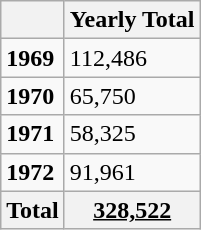<table class="wikitable">
<tr>
<th></th>
<th>Yearly Total</th>
</tr>
<tr>
<td><strong>1969</strong></td>
<td>112,486</td>
</tr>
<tr>
<td><strong>1970</strong></td>
<td>65,750</td>
</tr>
<tr>
<td><strong>1971</strong></td>
<td>58,325</td>
</tr>
<tr>
<td><strong>1972</strong></td>
<td>91,961</td>
</tr>
<tr>
<th><strong>Total</strong></th>
<th><strong><u>328,522</u></strong></th>
</tr>
</table>
